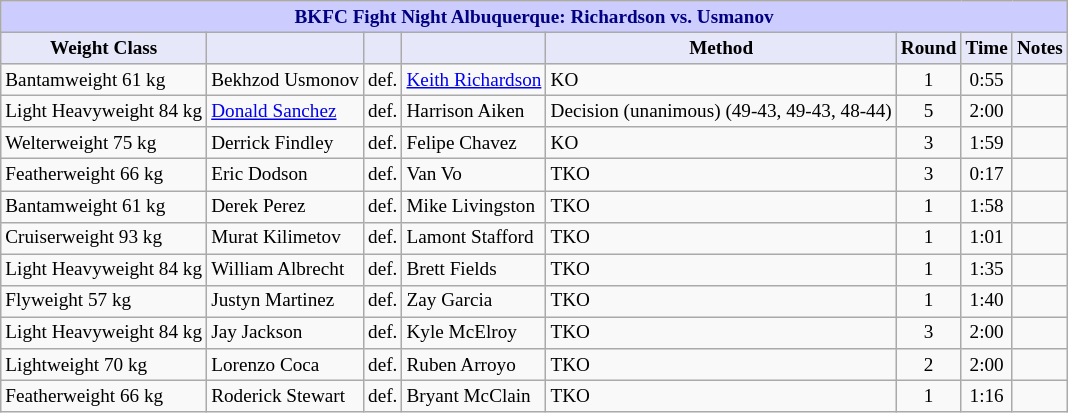<table class="wikitable" style="font-size: 80%;">
<tr>
<th colspan="8" style="background-color: #ccf; color: #000080; text-align: center;"><strong>BKFC Fight Night Albuquerque: Richardson vs. Usmanov</strong></th>
</tr>
<tr>
<th colspan="1" style="background-color: #E6E8FA; color: #000000; text-align: center;">Weight Class</th>
<th colspan="1" style="background-color: #E6E8FA; color: #000000; text-align: center;"></th>
<th colspan="1" style="background-color: #E6E8FA; color: #000000; text-align: center;"></th>
<th colspan="1" style="background-color: #E6E8FA; color: #000000; text-align: center;"></th>
<th colspan="1" style="background-color: #E6E8FA; color: #000000; text-align: center;">Method</th>
<th colspan="1" style="background-color: #E6E8FA; color: #000000; text-align: center;">Round</th>
<th colspan="1" style="background-color: #E6E8FA; color: #000000; text-align: center;">Time</th>
<th colspan="1" style="background-color: #E6E8FA; color: #000000; text-align: center;">Notes</th>
</tr>
<tr>
<td>Bantamweight 61 kg</td>
<td> Bekhzod Usmonov</td>
<td align=center>def.</td>
<td> <a href='#'>Keith Richardson</a></td>
<td>KO</td>
<td align=center>1</td>
<td align=center>0:55</td>
<td></td>
</tr>
<tr>
<td>Light Heavyweight 84 kg</td>
<td> <a href='#'>Donald Sanchez</a></td>
<td>def.</td>
<td> Harrison Aiken</td>
<td>Decision (unanimous) (49-43, 49-43, 48-44)</td>
<td align=center>5</td>
<td align=center>2:00</td>
<td></td>
</tr>
<tr>
<td>Welterweight 75 kg</td>
<td> Derrick Findley</td>
<td>def.</td>
<td> Felipe Chavez</td>
<td>KO</td>
<td align="center">3</td>
<td align="center">1:59</td>
<td></td>
</tr>
<tr>
<td>Featherweight 66 kg</td>
<td> Eric Dodson</td>
<td>def.</td>
<td> Van Vo</td>
<td>TKO</td>
<td align="center">3</td>
<td align="center">0:17</td>
<td></td>
</tr>
<tr>
<td>Bantamweight 61 kg</td>
<td> Derek Perez</td>
<td>def.</td>
<td> Mike Livingston</td>
<td>TKO</td>
<td align="center">1</td>
<td align="center">1:58</td>
<td></td>
</tr>
<tr>
<td>Cruiserweight 93 kg</td>
<td> Murat Kilimetov</td>
<td>def.</td>
<td> Lamont Stafford</td>
<td>TKO</td>
<td align="center">1</td>
<td align="center">1:01</td>
<td></td>
</tr>
<tr>
<td>Light Heavyweight 84 kg</td>
<td> William Albrecht</td>
<td>def.</td>
<td> Brett Fields</td>
<td>TKO</td>
<td align="center">1</td>
<td align="center">1:35</td>
<td></td>
</tr>
<tr>
<td>Flyweight 57 kg</td>
<td> Justyn Martinez</td>
<td>def.</td>
<td> Zay Garcia</td>
<td>TKO</td>
<td align="center">1</td>
<td align="center">1:40</td>
<td></td>
</tr>
<tr>
<td>Light Heavyweight 84 kg</td>
<td> Jay Jackson</td>
<td>def.</td>
<td> Kyle McElroy</td>
<td>TKO</td>
<td align="center">3</td>
<td align="center">2:00</td>
<td></td>
</tr>
<tr>
<td>Lightweight 70 kg</td>
<td> Lorenzo Coca</td>
<td>def.</td>
<td> Ruben Arroyo</td>
<td>TKO</td>
<td align="center">2</td>
<td align="center">2:00</td>
<td></td>
</tr>
<tr>
<td>Featherweight 66 kg</td>
<td> Roderick Stewart</td>
<td align="center">def.</td>
<td> Bryant McClain</td>
<td>TKO</td>
<td align="center">1</td>
<td align="center">1:16</td>
<td></td>
</tr>
</table>
